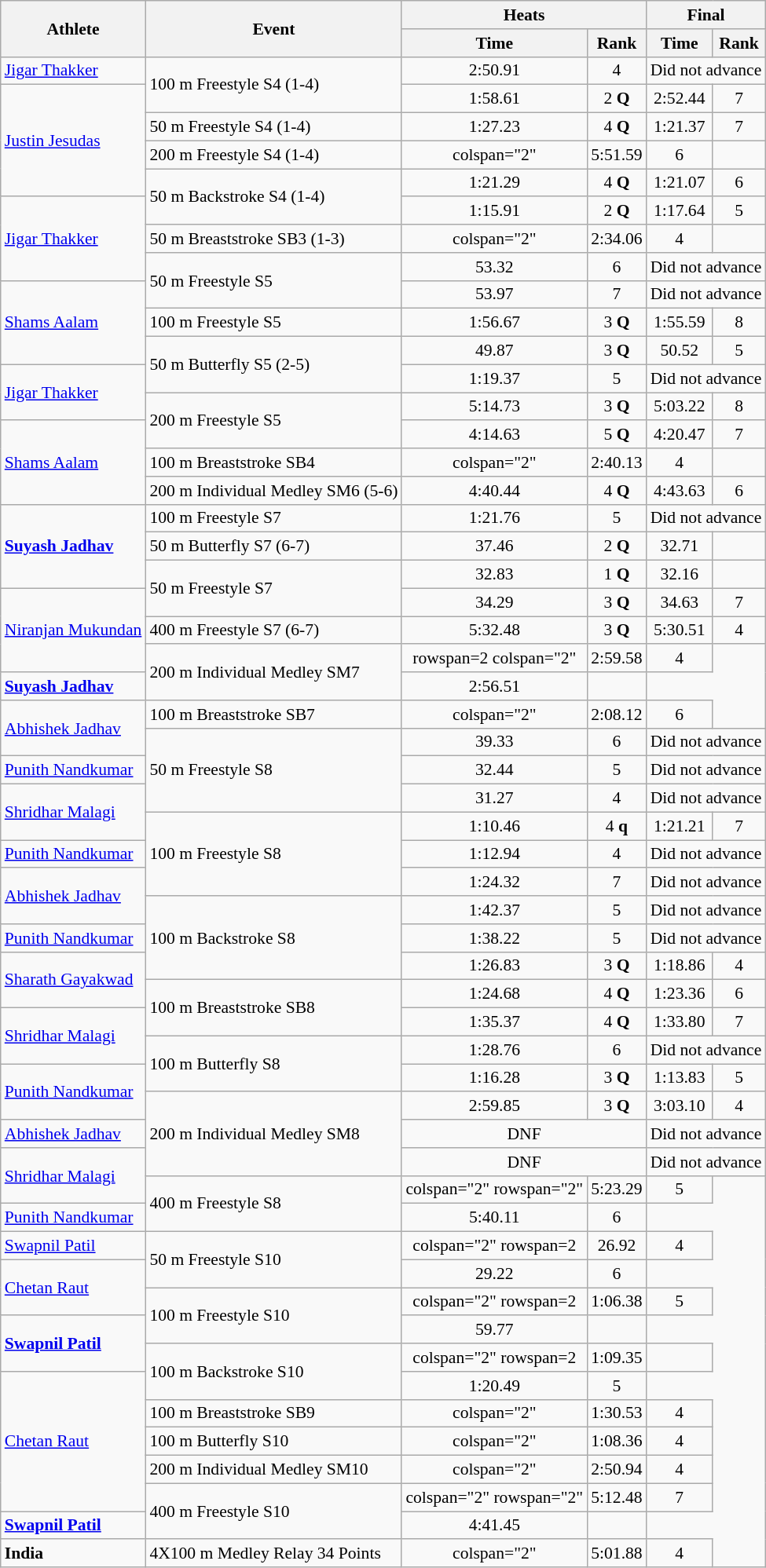<table class="wikitable" style="text-align:center; font-size:90%">
<tr>
<th rowspan="2">Athlete</th>
<th rowspan="2">Event</th>
<th colspan="2">Heats</th>
<th colspan="2">Final</th>
</tr>
<tr>
<th>Time</th>
<th>Rank</th>
<th>Time</th>
<th>Rank</th>
</tr>
<tr>
<td align=left><a href='#'>Jigar Thakker</a></td>
<td align=left rowspan="2">100 m Freestyle S4 (1-4)</td>
<td>2:50.91</td>
<td>4</td>
<td colspan="2">Did not advance</td>
</tr>
<tr>
<td align=left rowspan=4><a href='#'>Justin Jesudas</a></td>
<td>1:58.61</td>
<td>2 <strong>Q</strong></td>
<td>2:52.44</td>
<td>7</td>
</tr>
<tr>
<td align=left>50 m Freestyle S4 (1-4)</td>
<td>1:27.23</td>
<td>4 <strong>Q</strong></td>
<td>1:21.37</td>
<td>7</td>
</tr>
<tr>
<td align=left>200 m Freestyle S4 (1-4)</td>
<td>colspan="2" </td>
<td>5:51.59</td>
<td>6</td>
</tr>
<tr>
<td align=left rowspan="2">50 m Backstroke S4 (1-4)</td>
<td>1:21.29</td>
<td>4 <strong>Q</strong></td>
<td>1:21.07</td>
<td>6</td>
</tr>
<tr>
<td align=left rowspan=3><a href='#'>Jigar Thakker</a></td>
<td>1:15.91</td>
<td>2 <strong>Q</strong></td>
<td>1:17.64</td>
<td>5</td>
</tr>
<tr>
<td align=left>50 m Breaststroke SB3 (1-3)</td>
<td>colspan="2" </td>
<td>2:34.06</td>
<td>4</td>
</tr>
<tr>
<td align=left rowspan="2">50 m Freestyle S5</td>
<td>53.32</td>
<td>6</td>
<td colspan="2">Did not advance</td>
</tr>
<tr>
<td align=left rowspan=3><a href='#'>Shams Aalam</a></td>
<td>53.97</td>
<td>7</td>
<td colspan="2">Did not advance</td>
</tr>
<tr>
<td align=left>100 m Freestyle S5</td>
<td>1:56.67</td>
<td>3 <strong>Q</strong></td>
<td>1:55.59</td>
<td>8</td>
</tr>
<tr>
<td align=left rowspan="2">50 m Butterfly S5 (2-5)</td>
<td>49.87</td>
<td>3 <strong>Q</strong></td>
<td>50.52</td>
<td>5</td>
</tr>
<tr>
<td align=left rowspan=2><a href='#'>Jigar Thakker</a></td>
<td>1:19.37</td>
<td>5</td>
<td colspan="2">Did not advance</td>
</tr>
<tr>
<td align=left rowspan="2">200 m Freestyle S5</td>
<td>5:14.73</td>
<td>3 <strong>Q</strong></td>
<td>5:03.22</td>
<td>8</td>
</tr>
<tr>
<td align=left rowspan=3><a href='#'>Shams Aalam</a></td>
<td>4:14.63</td>
<td>5 <strong>Q</strong></td>
<td>4:20.47</td>
<td>7</td>
</tr>
<tr>
<td align=left>100 m Breaststroke SB4</td>
<td>colspan="2" </td>
<td>2:40.13</td>
<td>4</td>
</tr>
<tr>
<td align=left>200 m Individual Medley SM6 (5-6)</td>
<td>4:40.44</td>
<td>4 <strong>Q</strong></td>
<td>4:43.63</td>
<td>6</td>
</tr>
<tr>
<td align=left rowspan=3><strong><a href='#'>Suyash Jadhav</a></strong></td>
<td align=left>100 m Freestyle S7</td>
<td>1:21.76</td>
<td>5</td>
<td colspan="2">Did not advance</td>
</tr>
<tr>
<td align=left>50 m Butterfly S7 (6-7)</td>
<td>37.46</td>
<td>2 <strong>Q</strong></td>
<td>32.71</td>
<td></td>
</tr>
<tr>
<td align=left rowspan="2">50 m Freestyle S7</td>
<td>32.83</td>
<td>1 <strong>Q</strong></td>
<td>32.16</td>
<td></td>
</tr>
<tr>
<td align=left rowspan=3><a href='#'>Niranjan Mukundan</a></td>
<td>34.29</td>
<td>3 <strong>Q</strong></td>
<td>34.63</td>
<td>7</td>
</tr>
<tr>
<td align=left>400 m Freestyle S7 (6-7)</td>
<td>5:32.48</td>
<td>3 <strong>Q</strong></td>
<td>5:30.51</td>
<td>4</td>
</tr>
<tr>
<td align=left rowspan="2">200 m Individual Medley SM7</td>
<td>rowspan=2 colspan="2" </td>
<td>2:59.58</td>
<td>4</td>
</tr>
<tr>
<td align=left><strong><a href='#'>Suyash Jadhav</a></strong></td>
<td>2:56.51</td>
<td></td>
</tr>
<tr>
<td align=left rowspan=2><a href='#'>Abhishek Jadhav</a></td>
<td align=left>100 m Breaststroke SB7</td>
<td>colspan="2" </td>
<td>2:08.12</td>
<td>6</td>
</tr>
<tr>
<td align=left rowspan="3">50 m Freestyle S8</td>
<td>39.33</td>
<td>6</td>
<td colspan="2">Did not advance</td>
</tr>
<tr>
<td align=left><a href='#'>Punith Nandkumar</a></td>
<td>32.44</td>
<td>5</td>
<td colspan="2">Did not advance</td>
</tr>
<tr>
<td align=left rowspan=2><a href='#'>Shridhar Malagi</a></td>
<td>31.27</td>
<td>4</td>
<td colspan="2">Did not advance</td>
</tr>
<tr>
<td align=left rowspan="3">100 m Freestyle S8</td>
<td>1:10.46</td>
<td>4 <strong>q</strong></td>
<td>1:21.21</td>
<td>7</td>
</tr>
<tr>
<td align=left><a href='#'>Punith Nandkumar</a></td>
<td>1:12.94</td>
<td>4</td>
<td colspan="2">Did not advance</td>
</tr>
<tr>
<td align=left rowspan=2><a href='#'>Abhishek Jadhav</a></td>
<td>1:24.32</td>
<td>7</td>
<td colspan="2">Did not advance</td>
</tr>
<tr>
<td align=left rowspan="3">100 m Backstroke S8</td>
<td>1:42.37</td>
<td>5</td>
<td colspan="2">Did not advance</td>
</tr>
<tr>
<td align=left><a href='#'>Punith Nandkumar</a></td>
<td>1:38.22</td>
<td>5</td>
<td colspan="2">Did not advance</td>
</tr>
<tr>
<td align=left rowspan=2><a href='#'>Sharath Gayakwad</a></td>
<td>1:26.83</td>
<td>3 <strong>Q</strong></td>
<td>1:18.86</td>
<td>4</td>
</tr>
<tr>
<td align=left rowspan="2">100 m Breaststroke SB8</td>
<td>1:24.68</td>
<td>4 <strong>Q</strong></td>
<td>1:23.36</td>
<td>6</td>
</tr>
<tr>
<td align=left rowspan=2><a href='#'>Shridhar Malagi</a></td>
<td>1:35.37</td>
<td>4 <strong>Q</strong></td>
<td>1:33.80</td>
<td>7</td>
</tr>
<tr>
<td align=left rowspan="2">100 m Butterfly S8</td>
<td>1:28.76</td>
<td>6</td>
<td colspan="2">Did not advance</td>
</tr>
<tr>
<td align=left rowspan=2><a href='#'>Punith Nandkumar</a></td>
<td>1:16.28</td>
<td>3 <strong>Q</strong></td>
<td>1:13.83</td>
<td>5</td>
</tr>
<tr>
<td align=left rowspan="3">200 m Individual Medley SM8</td>
<td>2:59.85</td>
<td>3 <strong>Q</strong></td>
<td>3:03.10</td>
<td>4</td>
</tr>
<tr>
<td align=left><a href='#'>Abhishek Jadhav</a></td>
<td colspan="2">DNF</td>
<td colspan="2">Did not advance</td>
</tr>
<tr>
<td align=left rowspan=2><a href='#'>Shridhar Malagi</a></td>
<td colspan="2">DNF</td>
<td colspan="2">Did not advance</td>
</tr>
<tr>
<td align=left rowspan="2">400 m Freestyle S8</td>
<td>colspan="2" rowspan="2" </td>
<td>5:23.29</td>
<td>5</td>
</tr>
<tr>
<td align=left><a href='#'>Punith Nandkumar</a></td>
<td>5:40.11</td>
<td>6</td>
</tr>
<tr>
<td align=left><a href='#'>Swapnil Patil</a></td>
<td align=left rowspan="2">50 m Freestyle S10</td>
<td>colspan="2" rowspan=2 </td>
<td>26.92</td>
<td>4</td>
</tr>
<tr>
<td align=left rowspan=2><a href='#'>Chetan Raut</a></td>
<td>29.22</td>
<td>6</td>
</tr>
<tr>
<td align=left rowspan="2">100 m Freestyle S10</td>
<td>colspan="2" rowspan=2 </td>
<td>1:06.38</td>
<td>5</td>
</tr>
<tr>
<td align=left rowspan=2><strong><a href='#'>Swapnil Patil</a></strong></td>
<td>59.77</td>
<td></td>
</tr>
<tr>
<td align=left rowspan="2">100 m Backstroke S10</td>
<td>colspan="2" rowspan=2 </td>
<td>1:09.35</td>
<td></td>
</tr>
<tr>
<td align=left rowspan=5><a href='#'>Chetan Raut</a></td>
<td>1:20.49</td>
<td>5</td>
</tr>
<tr>
<td align=left>100 m Breaststroke SB9</td>
<td>colspan="2" </td>
<td>1:30.53</td>
<td>4</td>
</tr>
<tr>
<td align=left>100 m Butterfly S10</td>
<td>colspan="2" </td>
<td>1:08.36</td>
<td>4</td>
</tr>
<tr>
<td align=left>200 m Individual Medley SM10</td>
<td>colspan="2" </td>
<td>2:50.94</td>
<td>4</td>
</tr>
<tr>
<td align=left rowspan="2">400 m Freestyle S10</td>
<td>colspan="2" rowspan="2" </td>
<td>5:12.48</td>
<td>7</td>
</tr>
<tr>
<td align=left><strong><a href='#'>Swapnil Patil</a></strong></td>
<td>4:41.45</td>
<td></td>
</tr>
<tr>
<td align=left><strong>India</strong></td>
<td align=left>4X100 m Medley Relay 34 Points</td>
<td>colspan="2" </td>
<td>5:01.88</td>
<td>4</td>
</tr>
</table>
